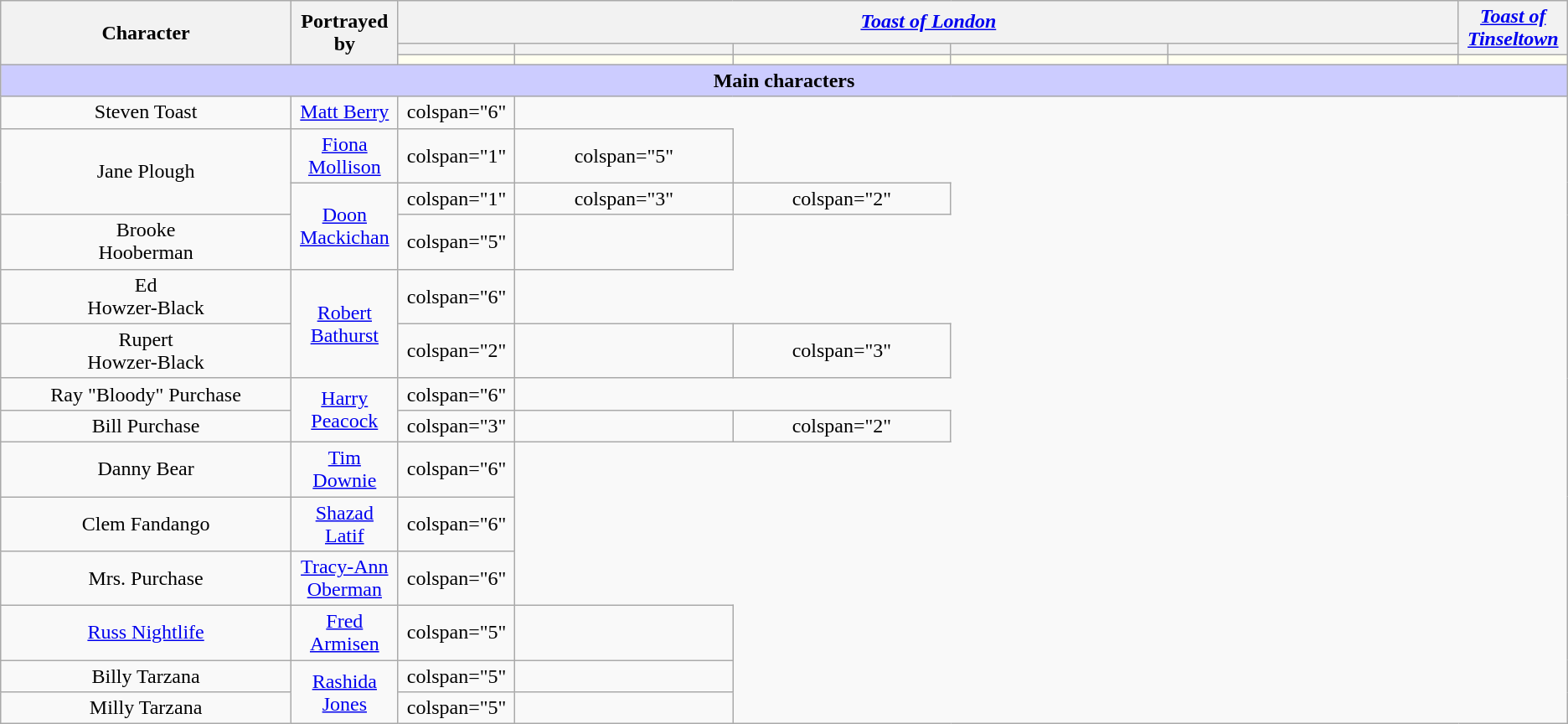<table class="wikitable plainrowheaders" style="text-align:center;">
<tr>
<th scope="col" rowspan="3" width="12%">Character</th>
<th scope="col" rowspan="3" width="1%">Portrayed by</th>
<th scope="col" colspan="5"><a href='#'><em>Toast of London</em></a></th>
<th scope="col" rowspan="2" width="1%"><a href='#'><em>Toast of Tinseltown</em></a></th>
</tr>
<tr>
<th width="1%"><a href='#'></a></th>
<th width="9%"><a href='#'></a></th>
<th width="9%"><a href='#'></a></th>
<th width="9%"><a href='#'></a></th>
<th width="12%"><a href='#'></a></th>
</tr>
<tr>
<th style="background:ivory;"></th>
<th style="background:ivory;"></th>
<th style="background:ivory;"></th>
<th style="background:ivory;"></th>
<th style="background:ivory;"></th>
<th style="background:ivory;"></th>
</tr>
<tr>
<th colspan="8" style="background:#ccf;">Main characters</th>
</tr>
<tr>
<td scope="row">Steven Toast</td>
<td><a href='#'>Matt Berry</a></td>
<td>colspan="6" </td>
</tr>
<tr>
<td scope="row" rowspan="2">Jane Plough</td>
<td rowspan="1"><a href='#'>Fiona Mollison</a></td>
<td>colspan="1" </td>
<td>colspan="5" </td>
</tr>
<tr>
<td rowspan="2"><a href='#'>Doon Mackichan</a></td>
<td>colspan="1" </td>
<td>colspan="3" </td>
<td>colspan="2" </td>
</tr>
<tr>
<td scope="row">Brooke<br>Hooberman</td>
<td>colspan="5" </td>
<td></td>
</tr>
<tr>
<td scope="row">Ed<br>Howzer-Black</td>
<td rowspan="2"><a href='#'>Robert Bathurst</a></td>
<td>colspan="6" </td>
</tr>
<tr>
<td scope="row">Rupert<br>Howzer-Black</td>
<td>colspan="2" </td>
<td></td>
<td>colspan="3" </td>
</tr>
<tr>
<td scope="row">Ray "Bloody" Purchase</td>
<td rowspan="2"><a href='#'>Harry Peacock</a></td>
<td>colspan="6" </td>
</tr>
<tr>
<td scope="row">Bill Purchase</td>
<td>colspan="3" </td>
<td></td>
<td>colspan="2" </td>
</tr>
<tr>
<td scope="row">Danny Bear</td>
<td><a href='#'>Tim Downie</a></td>
<td>colspan="6" </td>
</tr>
<tr>
<td scope="row">Clem Fandango</td>
<td><a href='#'>Shazad Latif</a></td>
<td>colspan="6" </td>
</tr>
<tr>
<td scope="row">Mrs. Purchase</td>
<td><a href='#'>Tracy-Ann Oberman</a></td>
<td>colspan="6" </td>
</tr>
<tr>
<td scope="row"><a href='#'>Russ Nightlife<br></a></td>
<td><a href='#'>Fred Armisen</a></td>
<td>colspan="5" </td>
<td></td>
</tr>
<tr>
<td scope="row">Billy Tarzana</td>
<td rowspan="2"><a href='#'>Rashida Jones</a></td>
<td>colspan="5" </td>
<td></td>
</tr>
<tr>
<td scope="row">Milly Tarzana</td>
<td>colspan="5" </td>
<td></td>
</tr>
</table>
